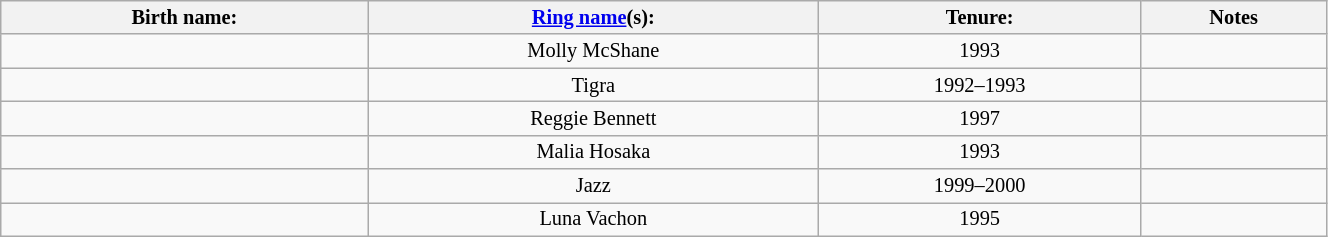<table class="sortable wikitable" style="font-size:85%; text-align:center; width:70%;">
<tr>
<th>Birth name:</th>
<th><a href='#'>Ring name</a>(s):</th>
<th>Tenure:</th>
<th>Notes</th>
</tr>
<tr>
<td></td>
<td>Molly McShane</td>
<td sort>1993</td>
<td></td>
</tr>
<tr>
<td></td>
<td>Tigra</td>
<td sort>1992–1993</td>
<td></td>
</tr>
<tr>
<td></td>
<td>Reggie Bennett</td>
<td sort>1997</td>
<td></td>
</tr>
<tr>
<td></td>
<td>Malia Hosaka</td>
<td sort>1993</td>
<td></td>
</tr>
<tr>
<td></td>
<td>Jazz</td>
<td sort>1999–2000</td>
<td></td>
</tr>
<tr>
<td> </td>
<td>Luna Vachon</td>
<td sort>1995</td>
<td></td>
</tr>
</table>
